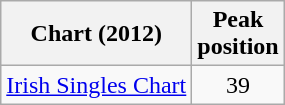<table class="wikitable">
<tr>
<th>Chart (2012)</th>
<th>Peak<br>position</th>
</tr>
<tr>
<td><a href='#'>Irish Singles Chart</a></td>
<td style="text-align:center;">39</td>
</tr>
</table>
